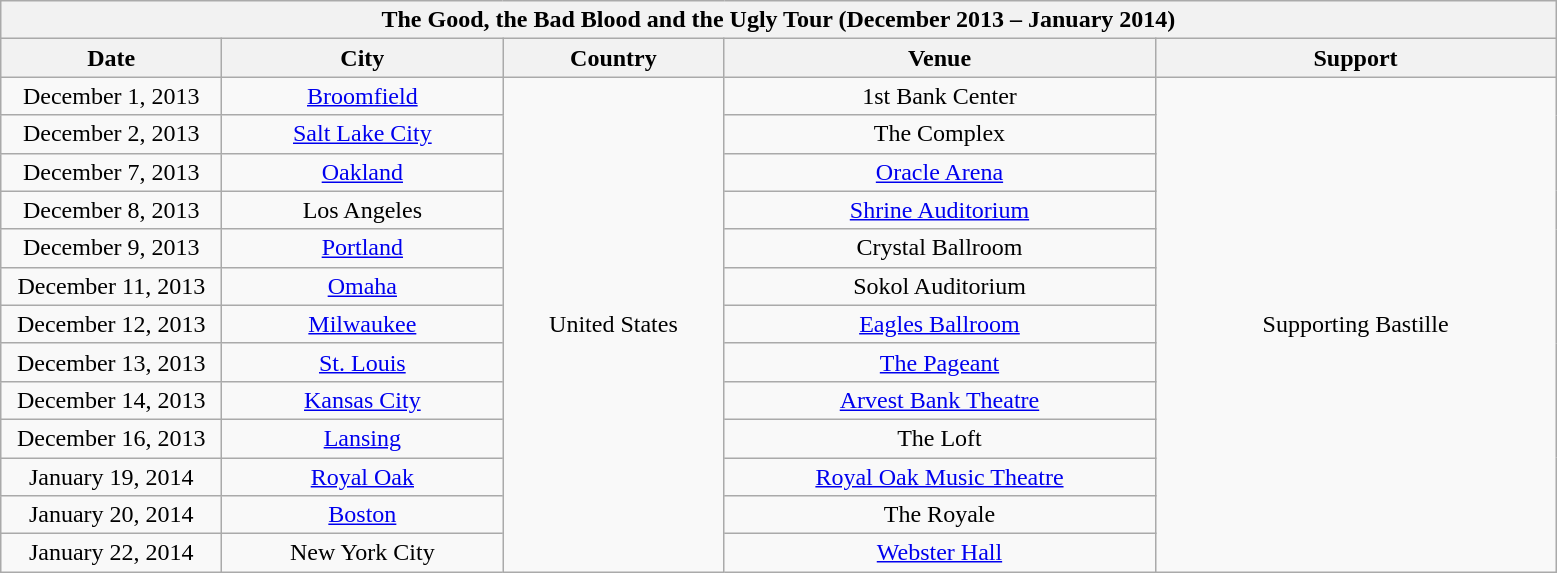<table class="wikitable" style="text-align:center;">
<tr>
<th colspan="5">The Good, the Bad Blood and the Ugly Tour (December 2013 – January 2014)</th>
</tr>
<tr>
<th style="width:140px;">Date</th>
<th style="width:180px;">City</th>
<th style="width:140px;">Country</th>
<th style="width:280px;">Venue</th>
<th style="width:260px;">Support</th>
</tr>
<tr>
<td>December 1, 2013</td>
<td><a href='#'>Broomfield</a></td>
<td rowspan="13">United States</td>
<td>1st Bank Center</td>
<td rowspan="13">Supporting Bastille</td>
</tr>
<tr>
<td>December 2, 2013</td>
<td><a href='#'>Salt Lake City</a></td>
<td>The Complex</td>
</tr>
<tr>
<td>December 7, 2013</td>
<td><a href='#'>Oakland</a></td>
<td><a href='#'>Oracle Arena</a></td>
</tr>
<tr>
<td>December 8, 2013</td>
<td>Los Angeles</td>
<td><a href='#'>Shrine Auditorium</a></td>
</tr>
<tr>
<td>December 9, 2013</td>
<td><a href='#'>Portland</a></td>
<td>Crystal Ballroom</td>
</tr>
<tr>
<td>December 11, 2013</td>
<td><a href='#'>Omaha</a></td>
<td>Sokol Auditorium</td>
</tr>
<tr>
<td>December 12, 2013</td>
<td><a href='#'>Milwaukee</a></td>
<td><a href='#'>Eagles Ballroom</a></td>
</tr>
<tr>
<td>December 13, 2013</td>
<td><a href='#'>St. Louis</a></td>
<td><a href='#'>The Pageant</a></td>
</tr>
<tr>
<td>December 14, 2013</td>
<td><a href='#'>Kansas City</a></td>
<td><a href='#'>Arvest Bank Theatre</a></td>
</tr>
<tr>
<td>December 16, 2013</td>
<td><a href='#'>Lansing</a></td>
<td>The Loft</td>
</tr>
<tr>
<td>January 19, 2014</td>
<td><a href='#'>Royal Oak</a></td>
<td><a href='#'>Royal Oak Music Theatre</a></td>
</tr>
<tr>
<td>January 20, 2014</td>
<td><a href='#'>Boston</a></td>
<td>The Royale</td>
</tr>
<tr>
<td>January 22, 2014</td>
<td>New York City</td>
<td><a href='#'>Webster Hall</a></td>
</tr>
</table>
